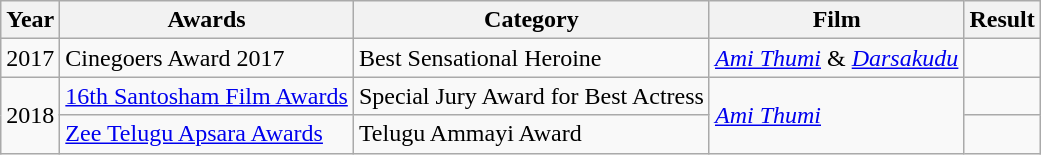<table class="wikitable">
<tr>
<th>Year</th>
<th>Awards</th>
<th>Category</th>
<th>Film</th>
<th>Result</th>
</tr>
<tr>
<td>2017</td>
<td>Cinegoers Award 2017</td>
<td>Best Sensational Heroine</td>
<td><em><a href='#'>Ami Thumi</a></em> & <em><a href='#'>Darsakudu</a></em></td>
<td></td>
</tr>
<tr>
<td rowspan="2">2018</td>
<td><a href='#'>16th Santosham Film Awards</a></td>
<td>Special Jury Award for Best Actress</td>
<td rowspan="2"><em><a href='#'>Ami Thumi</a></em></td>
<td></td>
</tr>
<tr>
<td><a href='#'>Zee Telugu Apsara Awards</a></td>
<td>Telugu Ammayi Award</td>
<td></td>
</tr>
</table>
